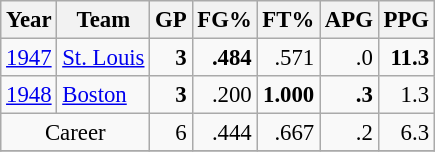<table class="wikitable sortable" style="font-size:95%; text-align:right;">
<tr>
<th>Year</th>
<th>Team</th>
<th>GP</th>
<th>FG%</th>
<th>FT%</th>
<th>APG</th>
<th>PPG</th>
</tr>
<tr>
<td style="text-align:left;"><a href='#'>1947</a></td>
<td style="text-align:left;"><a href='#'>St. Louis</a></td>
<td><strong>3</strong></td>
<td><strong>.484</strong></td>
<td>.571</td>
<td>.0</td>
<td><strong>11.3</strong></td>
</tr>
<tr>
<td style="text-align:left;"><a href='#'>1948</a></td>
<td style="text-align:left;"><a href='#'>Boston</a></td>
<td><strong>3</strong></td>
<td>.200</td>
<td><strong>1.000</strong></td>
<td><strong>.3</strong></td>
<td>1.3</td>
</tr>
<tr>
<td style="text-align:center;" colspan="2">Career</td>
<td>6</td>
<td>.444</td>
<td>.667</td>
<td>.2</td>
<td>6.3</td>
</tr>
<tr>
</tr>
</table>
